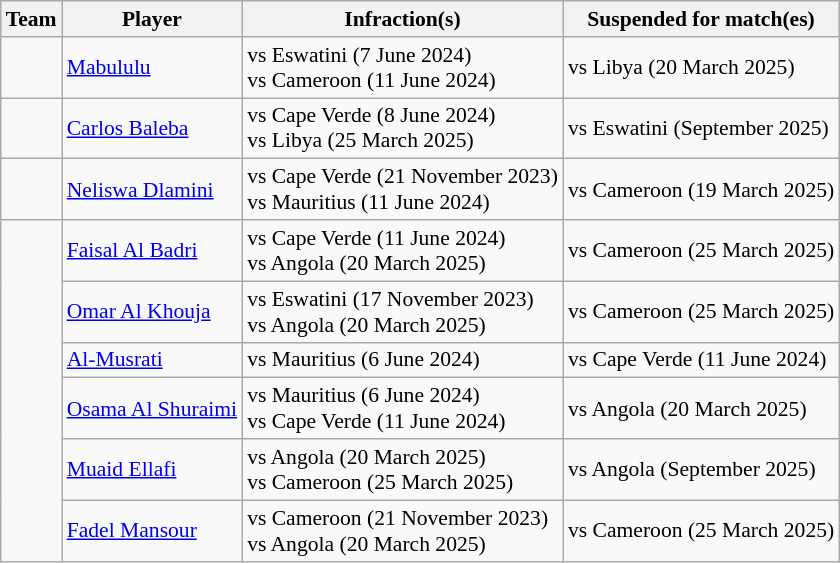<table class="wikitable" style="font-size:90%">
<tr>
<th>Team</th>
<th>Player</th>
<th>Infraction(s)</th>
<th>Suspended for match(es)</th>
</tr>
<tr>
<td></td>
<td><a href='#'>Mabululu</a></td>
<td> vs Eswatini (7 June 2024)<br> vs Cameroon (11 June 2024)</td>
<td>vs Libya (20 March 2025)</td>
</tr>
<tr>
<td></td>
<td><a href='#'>Carlos Baleba</a></td>
<td> vs Cape Verde (8 June 2024)<br> vs Libya (25 March 2025)</td>
<td>vs Eswatini (September 2025)</td>
</tr>
<tr>
<td></td>
<td><a href='#'>Neliswa Dlamini</a></td>
<td> vs Cape Verde (21 November 2023)<br> vs Mauritius (11 June 2024)</td>
<td>vs Cameroon (19 March 2025)</td>
</tr>
<tr>
<td rowspan=6></td>
<td><a href='#'>Faisal Al Badri</a></td>
<td> vs Cape Verde (11 June 2024)<br> vs Angola (20 March 2025)</td>
<td>vs Cameroon (25 March 2025)</td>
</tr>
<tr>
<td><a href='#'>Omar Al Khouja</a></td>
<td> vs Eswatini (17 November 2023)<br> vs Angola (20 March 2025)</td>
<td>vs Cameroon (25 March 2025)</td>
</tr>
<tr>
<td><a href='#'>Al-Musrati</a></td>
<td> vs Mauritius (6 June 2024)</td>
<td>vs Cape Verde (11 June 2024)</td>
</tr>
<tr>
<td><a href='#'>Osama Al Shuraimi</a></td>
<td> vs Mauritius (6 June 2024)<br> vs Cape Verde (11 June 2024)</td>
<td>vs Angola (20 March 2025)</td>
</tr>
<tr>
<td><a href='#'>Muaid Ellafi</a></td>
<td> vs Angola (20 March 2025)<br> vs Cameroon (25 March 2025)</td>
<td>vs Angola (September 2025)</td>
</tr>
<tr>
<td><a href='#'>Fadel Mansour</a></td>
<td> vs Cameroon (21 November 2023)<br> vs Angola (20 March 2025)</td>
<td>vs Cameroon (25 March 2025)</td>
</tr>
</table>
